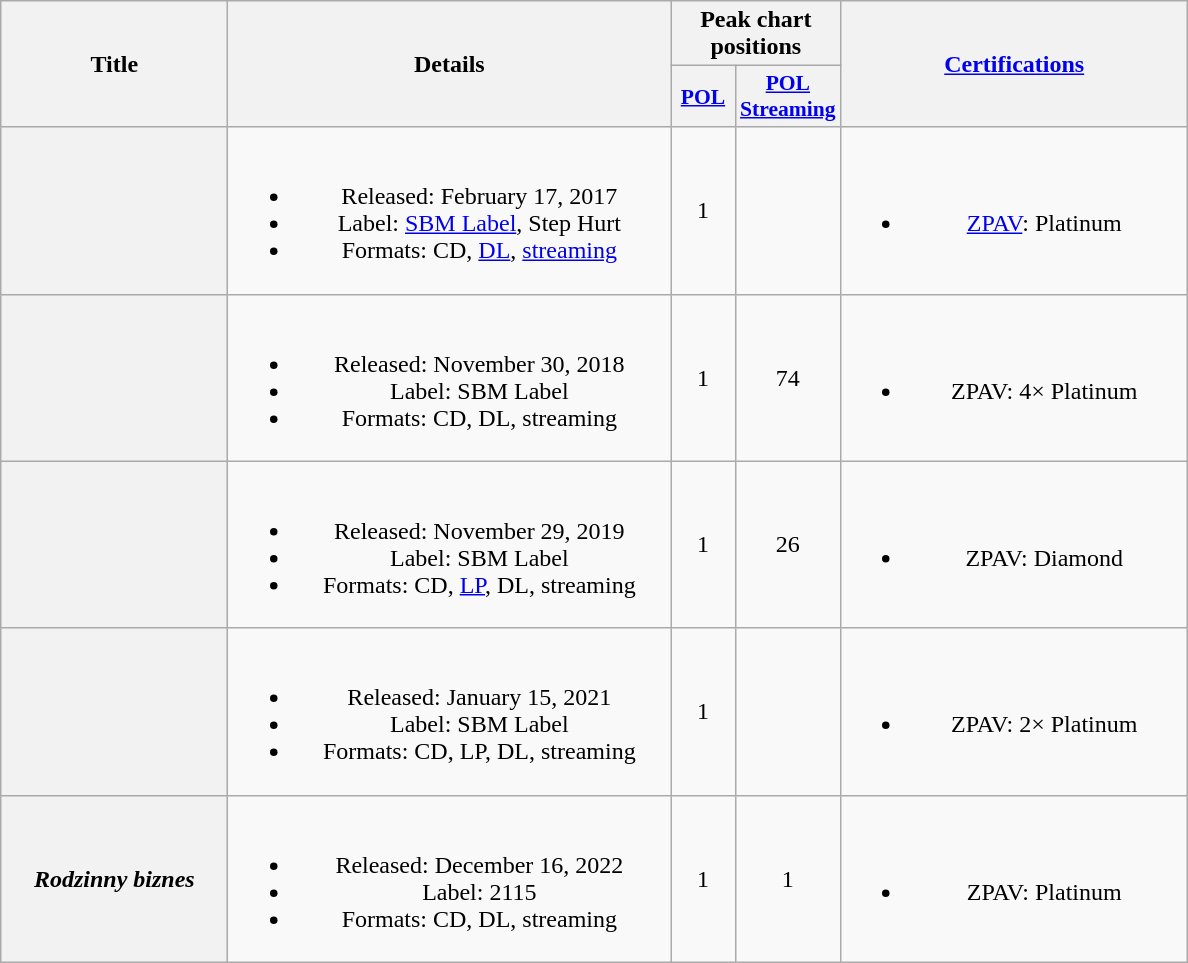<table class="wikitable plainrowheaders" style="text-align:center;">
<tr>
<th scope="col" rowspan="2" style="width:9em;">Title</th>
<th scope="col" rowspan="2" style="width:18em;">Details</th>
<th scope="col" colspan="2">Peak chart positions</th>
<th scope="col" rowspan="2" style="width:14em;"><a href='#'>Certifications</a></th>
</tr>
<tr>
<th scope="col" style="width:2.5em;font-size:90%;"><a href='#'>POL</a><br></th>
<th scope="col" style="width:2.5em;font-size:90%;"><a href='#'>POL<br>Streaming</a><br></th>
</tr>
<tr>
<th scope="row"><em></em><br></th>
<td><br><ul><li>Released: February 17, 2017</li><li>Label: <a href='#'>SBM Label</a>, Step Hurt</li><li>Formats: CD, <a href='#'>DL</a>, <a href='#'>streaming</a></li></ul></td>
<td>1</td>
<td></td>
<td><br><ul><li><a href='#'>ZPAV</a>: Platinum </li></ul></td>
</tr>
<tr>
<th scope="row"><em></em><br></th>
<td><br><ul><li>Released: November 30, 2018</li><li>Label: SBM Label</li><li>Formats: CD, DL, streaming</li></ul></td>
<td>1</td>
<td>74</td>
<td><br><ul><li>ZPAV: 4× Platinum</li></ul></td>
</tr>
<tr>
<th scope="row"><em></em><br></th>
<td><br><ul><li>Released: November 29, 2019</li><li>Label: SBM Label</li><li>Formats: CD, <a href='#'>LP</a>, DL, streaming</li></ul></td>
<td>1</td>
<td>26</td>
<td><br><ul><li>ZPAV: Diamond</li></ul></td>
</tr>
<tr>
<th scope="row"><em></em><br></th>
<td><br><ul><li>Released: January 15, 2021</li><li>Label: SBM Label</li><li>Formats: CD, LP, DL, streaming</li></ul></td>
<td>1</td>
<td></td>
<td><br><ul><li>ZPAV: 2× Platinum</li></ul></td>
</tr>
<tr>
<th scope="row"><em>Rodzinny biznes</em><br></th>
<td><br><ul><li>Released: December 16, 2022</li><li>Label: 2115</li><li>Formats: CD, DL, streaming</li></ul></td>
<td>1</td>
<td>1</td>
<td><br><ul><li>ZPAV: Platinum</li></ul></td>
</tr>
</table>
